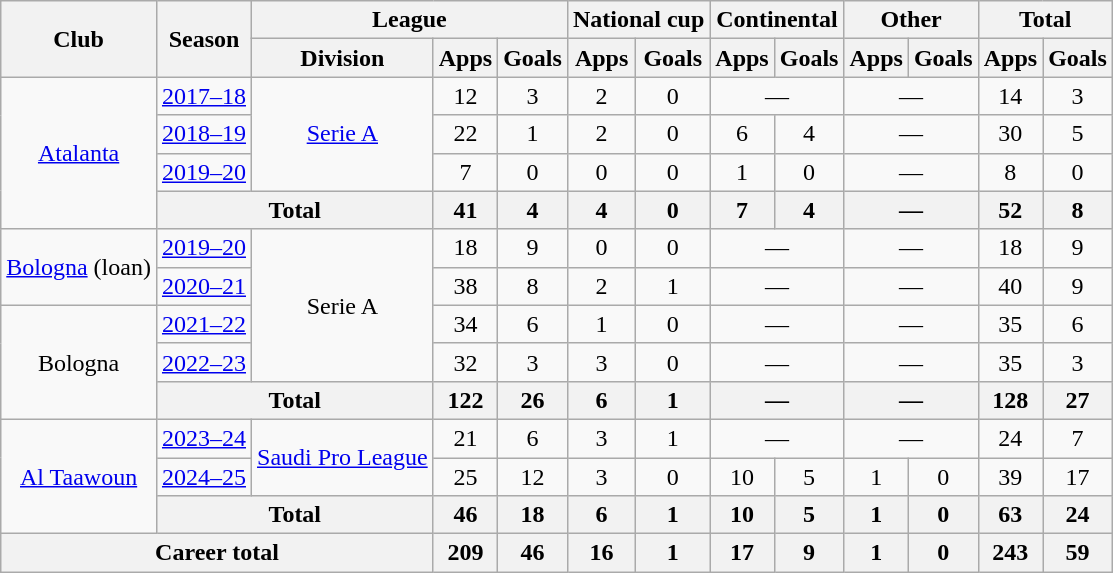<table class="wikitable" style="text-align: center">
<tr>
<th rowspan="2">Club</th>
<th rowspan="2">Season</th>
<th colspan="3">League</th>
<th colspan="2">National cup</th>
<th colspan="2">Continental</th>
<th colspan="2">Other</th>
<th colspan="2">Total</th>
</tr>
<tr>
<th>Division</th>
<th>Apps</th>
<th>Goals</th>
<th>Apps</th>
<th>Goals</th>
<th>Apps</th>
<th>Goals</th>
<th>Apps</th>
<th>Goals</th>
<th>Apps</th>
<th>Goals</th>
</tr>
<tr>
<td rowspan="4"><a href='#'>Atalanta</a></td>
<td><a href='#'>2017–18</a></td>
<td rowspan="3"><a href='#'>Serie A</a></td>
<td>12</td>
<td>3</td>
<td>2</td>
<td>0</td>
<td colspan="2">—</td>
<td colspan="2">—</td>
<td>14</td>
<td>3</td>
</tr>
<tr>
<td><a href='#'>2018–19</a></td>
<td>22</td>
<td>1</td>
<td>2</td>
<td>0</td>
<td>6</td>
<td>4</td>
<td colspan="2">—</td>
<td>30</td>
<td>5</td>
</tr>
<tr>
<td><a href='#'>2019–20</a></td>
<td>7</td>
<td>0</td>
<td>0</td>
<td>0</td>
<td>1</td>
<td>0</td>
<td colspan="2">—</td>
<td>8</td>
<td>0</td>
</tr>
<tr>
<th colspan="2">Total</th>
<th>41</th>
<th>4</th>
<th>4</th>
<th>0</th>
<th>7</th>
<th>4</th>
<th colspan="2">—</th>
<th>52</th>
<th>8</th>
</tr>
<tr>
<td rowspan="2"><a href='#'>Bologna</a> (loan)</td>
<td><a href='#'>2019–20</a></td>
<td rowspan="4">Serie A</td>
<td>18</td>
<td>9</td>
<td>0</td>
<td>0</td>
<td colspan="2">—</td>
<td colspan="2">—</td>
<td>18</td>
<td>9</td>
</tr>
<tr>
<td><a href='#'>2020–21</a></td>
<td>38</td>
<td>8</td>
<td>2</td>
<td>1</td>
<td colspan="2">—</td>
<td colspan="2">—</td>
<td>40</td>
<td>9</td>
</tr>
<tr>
<td rowspan="3">Bologna</td>
<td><a href='#'>2021–22</a></td>
<td>34</td>
<td>6</td>
<td>1</td>
<td>0</td>
<td colspan="2">—</td>
<td colspan="2">—</td>
<td>35</td>
<td>6</td>
</tr>
<tr>
<td><a href='#'>2022–23</a></td>
<td>32</td>
<td>3</td>
<td>3</td>
<td>0</td>
<td colspan="2">—</td>
<td colspan="2">—</td>
<td>35</td>
<td>3</td>
</tr>
<tr>
<th colspan="2">Total</th>
<th>122</th>
<th>26</th>
<th>6</th>
<th>1</th>
<th colspan="2">—</th>
<th colspan="2">—</th>
<th>128</th>
<th>27</th>
</tr>
<tr>
<td rowspan="3"><a href='#'>Al Taawoun</a></td>
<td><a href='#'>2023–24</a></td>
<td rowspan="2"><a href='#'>Saudi Pro League</a></td>
<td>21</td>
<td>6</td>
<td>3</td>
<td>1</td>
<td colspan="2">—</td>
<td colspan="2">—</td>
<td>24</td>
<td>7</td>
</tr>
<tr>
<td><a href='#'>2024–25</a></td>
<td>25</td>
<td>12</td>
<td>3</td>
<td>0</td>
<td>10</td>
<td>5</td>
<td>1</td>
<td>0</td>
<td>39</td>
<td>17</td>
</tr>
<tr>
<th colspan="2">Total</th>
<th>46</th>
<th>18</th>
<th>6</th>
<th>1</th>
<th>10</th>
<th>5</th>
<th>1</th>
<th>0</th>
<th>63</th>
<th>24</th>
</tr>
<tr>
<th colspan="3">Career total</th>
<th>209</th>
<th>46</th>
<th>16</th>
<th>1</th>
<th>17</th>
<th>9</th>
<th>1</th>
<th>0</th>
<th>243</th>
<th>59</th>
</tr>
</table>
